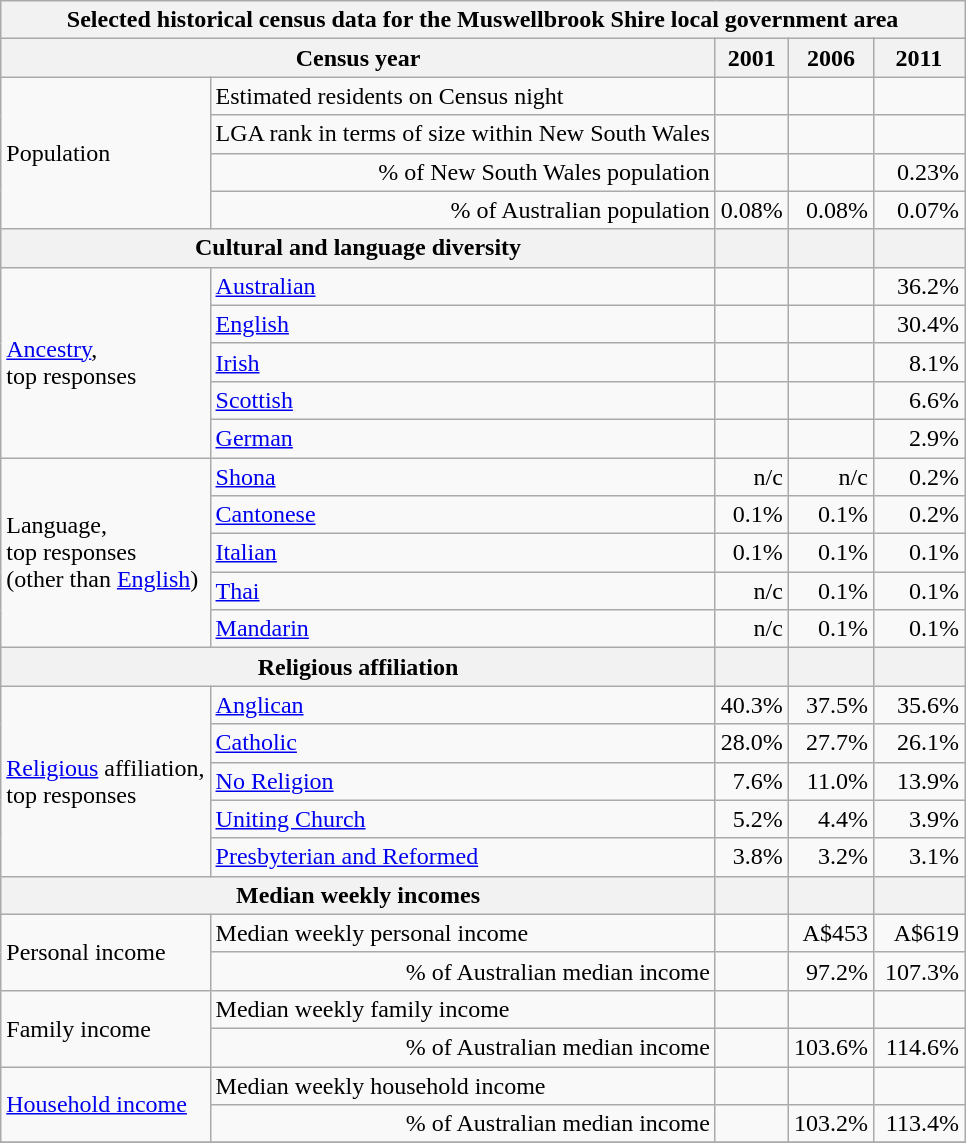<table class="wikitable">
<tr>
<th colspan=6>Selected historical census data for the Muswellbrook Shire local government area</th>
</tr>
<tr>
<th colspan=3>Census year</th>
<th>2001</th>
<th>2006</th>
<th>2011</th>
</tr>
<tr>
<td rowspan=4 colspan="2">Population</td>
<td>Estimated residents on Census night</td>
<td align="right"></td>
<td align="right"></td>
<td align="right"></td>
</tr>
<tr>
<td align="right">LGA rank in terms of size within New South Wales</td>
<td align="right"></td>
<td align="right"></td>
<td align="right"></td>
</tr>
<tr>
<td align="right">% of New South Wales population</td>
<td align="right"></td>
<td align="right"></td>
<td align="right">0.23%</td>
</tr>
<tr>
<td align="right">% of Australian population</td>
<td align="right">0.08%</td>
<td align="right"> 0.08%</td>
<td align="right"> 0.07%</td>
</tr>
<tr>
<th colspan=3>Cultural and language diversity</th>
<th></th>
<th></th>
<th></th>
</tr>
<tr>
<td rowspan=5 colspan=2><a href='#'>Ancestry</a>,<br>top responses</td>
<td><a href='#'>Australian</a></td>
<td align="right"></td>
<td align="right"></td>
<td align="right">36.2%</td>
</tr>
<tr>
<td><a href='#'>English</a></td>
<td align="right"></td>
<td align="right"></td>
<td align="right">30.4%</td>
</tr>
<tr>
<td><a href='#'>Irish</a></td>
<td align="right"></td>
<td align="right"></td>
<td align="right">8.1%</td>
</tr>
<tr>
<td><a href='#'>Scottish</a></td>
<td align="right"></td>
<td align="right"></td>
<td align="right">6.6%</td>
</tr>
<tr>
<td><a href='#'>German</a></td>
<td align="right"></td>
<td align="right"></td>
<td align="right">2.9%</td>
</tr>
<tr>
<td rowspan=5 colspan=2>Language,<br>top responses<br>(other than <a href='#'>English</a>)</td>
<td><a href='#'>Shona</a></td>
<td align="right">n/c</td>
<td align="right"> n/c</td>
<td align="right"> 0.2%</td>
</tr>
<tr>
<td><a href='#'>Cantonese</a></td>
<td align="right">0.1%</td>
<td align="right"> 0.1%</td>
<td align="right"> 0.2%</td>
</tr>
<tr>
<td><a href='#'>Italian</a></td>
<td align="right">0.1%</td>
<td align="right"> 0.1%</td>
<td align="right"> 0.1%</td>
</tr>
<tr>
<td><a href='#'>Thai</a></td>
<td align="right">n/c</td>
<td align="right"> 0.1%</td>
<td align="right"> 0.1%</td>
</tr>
<tr>
<td><a href='#'>Mandarin</a></td>
<td align="right">n/c</td>
<td align="right"> 0.1%</td>
<td align="right"> 0.1%</td>
</tr>
<tr>
<th colspan=3>Religious affiliation</th>
<th></th>
<th></th>
<th></th>
</tr>
<tr>
<td rowspan=5 colspan=2><a href='#'>Religious</a> affiliation,<br>top responses</td>
<td><a href='#'>Anglican</a></td>
<td align="right">40.3%</td>
<td align="right"> 37.5%</td>
<td align="right"> 35.6%</td>
</tr>
<tr>
<td><a href='#'>Catholic</a></td>
<td align="right">28.0%</td>
<td align="right"> 27.7%</td>
<td align="right"> 26.1%</td>
</tr>
<tr>
<td><a href='#'>No Religion</a></td>
<td align="right">7.6%</td>
<td align="right"> 11.0%</td>
<td align="right"> 13.9%</td>
</tr>
<tr>
<td><a href='#'>Uniting Church</a></td>
<td align="right">5.2%</td>
<td align="right"> 4.4%</td>
<td align="right"> 3.9%</td>
</tr>
<tr>
<td><a href='#'>Presbyterian and Reformed</a></td>
<td align="right">3.8%</td>
<td align="right"> 3.2%</td>
<td align="right"> 3.1%</td>
</tr>
<tr>
<th colspan=3>Median weekly incomes</th>
<th></th>
<th></th>
<th></th>
</tr>
<tr>
<td rowspan=2 colspan=2>Personal income</td>
<td>Median weekly personal income</td>
<td align="right"></td>
<td align="right">A$453</td>
<td align="right">A$619</td>
</tr>
<tr>
<td align="right">% of Australian median income</td>
<td align="right"></td>
<td align="right">97.2%</td>
<td align="right"> 107.3%</td>
</tr>
<tr>
<td rowspan=2 colspan=2>Family income</td>
<td>Median weekly family income</td>
<td align="right"></td>
<td align="right"></td>
<td align="right"></td>
</tr>
<tr>
<td align="right">% of Australian median income</td>
<td align="right"></td>
<td align="right">103.6%</td>
<td align="right"> 114.6%</td>
</tr>
<tr>
<td rowspan=2 colspan=2><a href='#'>Household income</a></td>
<td>Median weekly household income</td>
<td align="right"></td>
<td align="right"></td>
<td align="right"></td>
</tr>
<tr>
<td align="right">% of Australian median income</td>
<td align="right"></td>
<td align="right">103.2%</td>
<td align="right"> 113.4%</td>
</tr>
<tr>
</tr>
</table>
